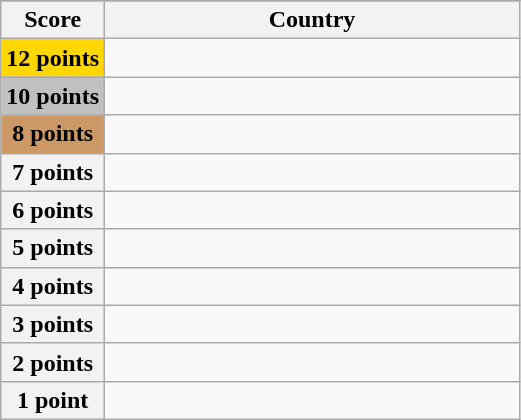<table class="wikitable">
<tr>
</tr>
<tr>
<th scope="col" width="20%">Score</th>
<th scope="col">Country</th>
</tr>
<tr>
<th scope="row" style="background:gold">12 points</th>
<td></td>
</tr>
<tr>
<th scope="row" style="background:silver">10 points</th>
<td></td>
</tr>
<tr>
<th scope="row" style="background:#CC9966">8 points</th>
<td></td>
</tr>
<tr>
<th scope="row">7 points</th>
<td></td>
</tr>
<tr>
<th scope="row">6 points</th>
<td></td>
</tr>
<tr>
<th scope="row">5 points</th>
<td></td>
</tr>
<tr>
<th scope="row">4 points</th>
<td></td>
</tr>
<tr>
<th scope="row">3 points</th>
<td></td>
</tr>
<tr>
<th scope="row">2 points</th>
<td></td>
</tr>
<tr>
<th scope="row">1 point</th>
<td></td>
</tr>
</table>
